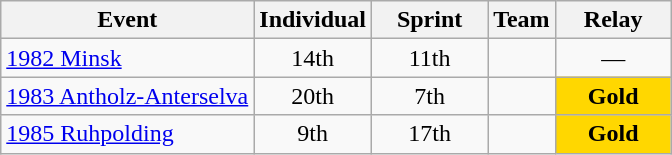<table class="wikitable" style="text-align: center;">
<tr ">
<th>Event</th>
<th style="width:70px;">Individual</th>
<th style="width:70px;">Sprint</th>
<th>Team</th>
<th style="width:70px;">Relay</th>
</tr>
<tr>
<td align=left> <a href='#'>1982 Minsk</a></td>
<td>14th</td>
<td>11th</td>
<td></td>
<td>—</td>
</tr>
<tr>
<td align=left> <a href='#'>1983 Antholz-Anterselva</a></td>
<td>20th</td>
<td>7th</td>
<td></td>
<td style="background:gold;"><strong>Gold</strong></td>
</tr>
<tr>
<td align=left> <a href='#'>1985 Ruhpolding</a></td>
<td>9th</td>
<td>17th</td>
<td></td>
<td style="background:gold;"><strong>Gold</strong></td>
</tr>
</table>
